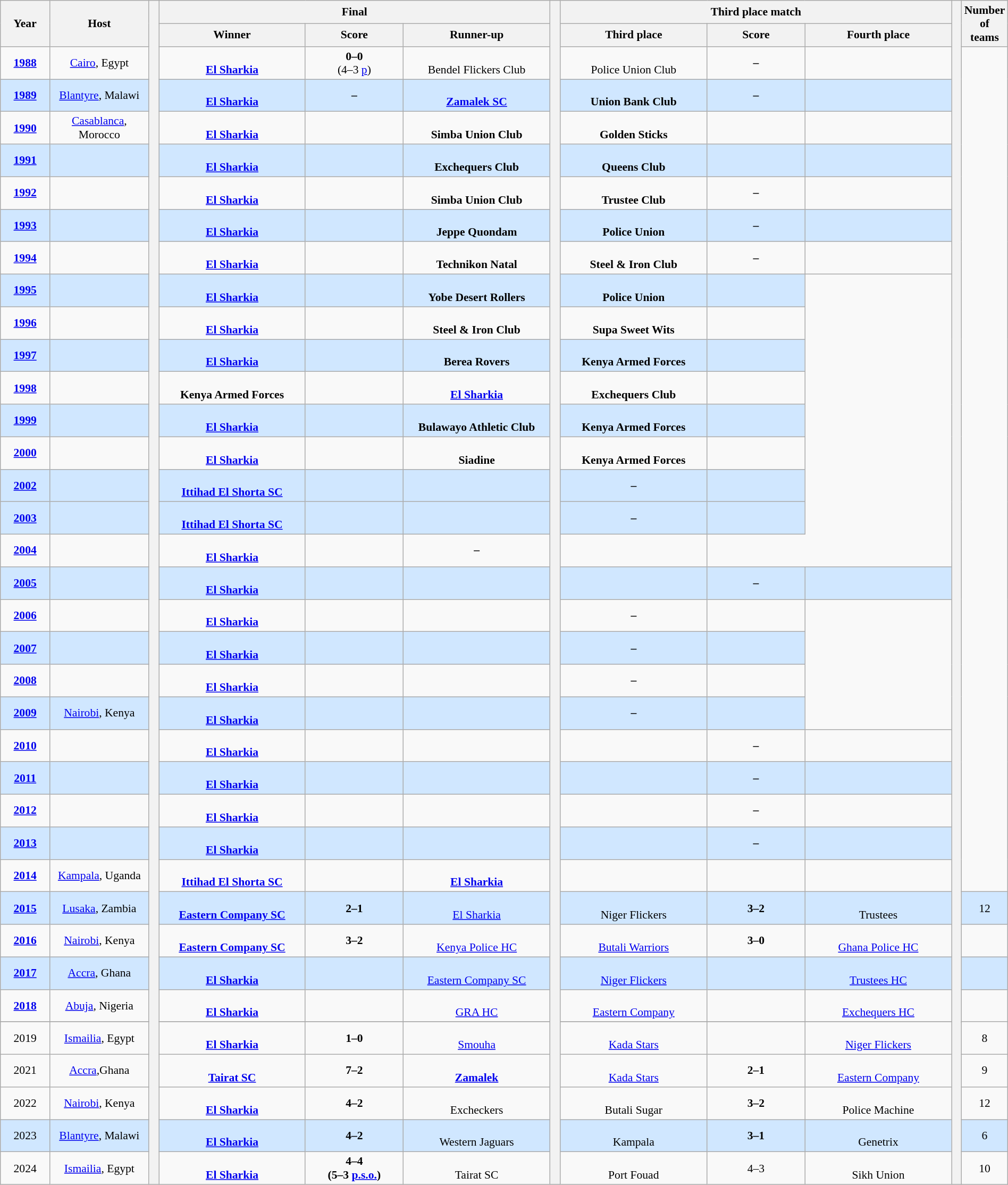<table class="wikitable" style="text-align:center;width:100%; font-size:90%;">
<tr>
<th rowspan=2 width=5%>Year</th>
<th rowspan=2 width=10%>Host</th>
<th width=1% rowspan=38></th>
<th colspan=3>Final</th>
<th width=1% rowspan=38></th>
<th colspan=3>Third place match</th>
<th width=1% rowspan=39></th>
<th width=4% rowspan=2>Number of teams</th>
</tr>
<tr>
<th width=15%>Winner</th>
<th width=10%>Score</th>
<th width=15%>Runner-up</th>
<th width=15%>Third place</th>
<th width=10%>Score</th>
<th width=15%>Fourth place</th>
</tr>
<tr>
<td><strong><a href='#'>1988</a></strong></td>
<td><a href='#'>Cairo</a>, Egypt</td>
<td><strong><br><a href='#'>El Sharkia</a></strong></td>
<td><strong>0–0</strong><br>(4–3 <a href='#'>p</a>)</td>
<td><br>Bendel Flickers Club</td>
<td><br>Police Union Club</td>
<td><strong>–</strong></td>
<td></td>
</tr>
<tr bgcolor=#D0E7FF>
<td><strong><a href='#'>1989</a></strong></td>
<td><a href='#'>Blantyre</a>, Malawi</td>
<td><strong><br><a href='#'>El Sharkia</a></strong></td>
<td><strong>–</strong></td>
<td><strong><br><a href='#'>Zamalek SC</a></strong></td>
<td><strong><br>Union Bank Club</strong></td>
<td><strong>–</strong></td>
<td></td>
</tr>
<tr>
<td><strong><a href='#'>1990</a></strong></td>
<td><a href='#'>Casablanca</a>, Morocco</td>
<td><strong><br><a href='#'>El Sharkia</a></strong></td>
<td></td>
<td><strong><br>Simba Union Club</strong></td>
<td><strong><br>Golden Sticks</strong></td>
<td></td>
</tr>
<tr bgcolor=#D0E7FF>
<td><strong><a href='#'>1991</a></strong></td>
<td></td>
<td><strong><br><a href='#'>El Sharkia</a></strong></td>
<td></td>
<td><strong><br>Exchequers Club</strong></td>
<td><strong><br>Queens Club</strong></td>
<td></td>
<td></td>
</tr>
<tr>
<td><strong><a href='#'>1992</a></strong></td>
<td></td>
<td><strong><br><a href='#'>El Sharkia</a></strong></td>
<td></td>
<td><strong><br>Simba Union Club</strong></td>
<td><strong><br>Trustee Club</strong></td>
<td><strong>–</strong></td>
<td></td>
</tr>
<tr bgcolor=#D0E7FF>
<td><strong><a href='#'>1993</a></strong></td>
<td></td>
<td><strong><br><a href='#'>El Sharkia</a></strong></td>
<td></td>
<td><strong><br>Jeppe Quondam</strong></td>
<td><strong><br>Police Union</strong></td>
<td><strong>–</strong></td>
<td></td>
</tr>
<tr>
<td><strong><a href='#'>1994</a></strong></td>
<td></td>
<td><strong><br><a href='#'>El Sharkia</a></strong></td>
<td></td>
<td><strong><br>Technikon Natal</strong></td>
<td><strong><br>Steel & Iron Club</strong></td>
<td><strong>–</strong></td>
<td></td>
</tr>
<tr bgcolor=#D0E7FF>
<td><strong><a href='#'>1995</a></strong></td>
<td></td>
<td><strong><br><a href='#'>El Sharkia</a></strong></td>
<td></td>
<td><strong><br>Yobe Desert Rollers</strong></td>
<td><strong><br>Police Union</strong></td>
<td></td>
</tr>
<tr>
<td><strong><a href='#'>1996</a></strong></td>
<td></td>
<td><strong><br><a href='#'>El Sharkia</a></strong></td>
<td></td>
<td><strong><br>Steel & Iron Club</strong></td>
<td><strong><br>Supa Sweet Wits</strong></td>
<td></td>
</tr>
<tr bgcolor=#D0E7FF>
<td><strong><a href='#'>1997</a></strong></td>
<td></td>
<td><strong><br><a href='#'>El Sharkia</a></strong></td>
<td></td>
<td><strong><br>Berea Rovers</strong></td>
<td><strong><br>Kenya Armed Forces</strong></td>
<td></td>
</tr>
<tr>
<td><strong><a href='#'>1998</a></strong></td>
<td></td>
<td><strong><br>Kenya Armed Forces</strong></td>
<td></td>
<td><strong><br><a href='#'>El Sharkia</a></strong></td>
<td><strong><br>Exchequers Club</strong></td>
<td></td>
</tr>
<tr bgcolor=#D0E7FF>
<td><strong><a href='#'>1999</a></strong></td>
<td></td>
<td><strong><br><a href='#'>El Sharkia</a></strong></td>
<td></td>
<td><strong><br>Bulawayo Athletic Club</strong></td>
<td><strong><br>Kenya Armed Forces</strong></td>
<td></td>
</tr>
<tr>
<td><strong><a href='#'>2000</a></strong></td>
<td></td>
<td><strong><br><a href='#'>El Sharkia</a></strong></td>
<td></td>
<td><strong><br>Siadine</strong></td>
<td><strong><br>Kenya Armed Forces</strong></td>
<td></td>
</tr>
<tr bgcolor=#D0E7FF>
<td><strong><a href='#'>2002</a></strong></td>
<td></td>
<td><strong><br><a href='#'>Ittihad El Shorta SC</a></strong></td>
<td></td>
<td></td>
<td><strong>–</strong></td>
<td></td>
</tr>
<tr bgcolor=#D0E7FF>
<td><strong><a href='#'>2003</a></strong></td>
<td></td>
<td><strong><br><a href='#'>Ittihad El Shorta SC</a></strong></td>
<td></td>
<td></td>
<td><strong>–</strong></td>
<td></td>
</tr>
<tr>
<td><strong><a href='#'>2004</a></strong></td>
<td></td>
<td><strong><br><a href='#'>El Sharkia</a></strong></td>
<td></td>
<td><strong>–</strong></td>
<td></td>
</tr>
<tr bgcolor=#D0E7FF>
<td><strong><a href='#'>2005</a></strong></td>
<td></td>
<td><strong><br><a href='#'>El Sharkia</a></strong></td>
<td></td>
<td></td>
<td></td>
<td><strong>–</strong></td>
<td></td>
</tr>
<tr>
<td><strong><a href='#'>2006</a></strong></td>
<td></td>
<td><strong><br><a href='#'>El Sharkia</a></strong></td>
<td></td>
<td></td>
<td><strong>–</strong></td>
<td></td>
</tr>
<tr bgcolor=#D0E7FF>
<td><strong><a href='#'>2007</a></strong></td>
<td></td>
<td><strong><br><a href='#'>El Sharkia</a></strong></td>
<td></td>
<td></td>
<td><strong>–</strong></td>
<td></td>
</tr>
<tr>
<td><strong><a href='#'>2008</a></strong></td>
<td></td>
<td><strong><br><a href='#'>El Sharkia</a></strong></td>
<td></td>
<td></td>
<td><strong>–</strong></td>
<td></td>
</tr>
<tr bgcolor=#D0E7FF>
<td><strong><a href='#'>2009</a></strong></td>
<td><a href='#'>Nairobi</a>, Kenya</td>
<td><strong><br><a href='#'>El Sharkia</a></strong></td>
<td></td>
<td></td>
<td><strong>–</strong></td>
<td></td>
</tr>
<tr>
<td><strong><a href='#'>2010</a></strong></td>
<td></td>
<td><strong><br><a href='#'>El Sharkia</a></strong></td>
<td></td>
<td></td>
<td></td>
<td><strong>–</strong></td>
<td></td>
</tr>
<tr bgcolor=#D0E7FF>
<td><strong><a href='#'>2011</a></strong></td>
<td></td>
<td><strong><br><a href='#'>El Sharkia</a></strong></td>
<td></td>
<td></td>
<td></td>
<td><strong>–</strong></td>
<td></td>
</tr>
<tr>
<td><strong><a href='#'>2012</a></strong></td>
<td></td>
<td><strong><br><a href='#'>El Sharkia</a></strong></td>
<td></td>
<td></td>
<td></td>
<td><strong>–</strong></td>
<td></td>
</tr>
<tr bgcolor=#D0E7FF>
<td><strong><a href='#'>2013</a></strong></td>
<td></td>
<td><strong><br><a href='#'>El Sharkia</a></strong></td>
<td></td>
<td></td>
<td></td>
<td><strong>–</strong></td>
<td></td>
</tr>
<tr>
<td><strong><a href='#'>2014</a></strong></td>
<td><a href='#'>Kampala</a>, Uganda</td>
<td><strong><br><a href='#'>Ittihad El Shorta SC</a></strong></td>
<td></td>
<td><strong><br><a href='#'>El Sharkia</a></strong></td>
<td></td>
<td></td>
</tr>
<tr bgcolor=#D0E7FF>
<td><strong><a href='#'>2015</a></strong></td>
<td><a href='#'>Lusaka</a>, Zambia</td>
<td><strong><br><a href='#'>Eastern Company SC</a></strong></td>
<td><strong>2–1</strong></td>
<td><br><a href='#'>El Sharkia</a></td>
<td><br>Niger Flickers</td>
<td><strong>3–2</strong></td>
<td><br> Trustees</td>
<td>12</td>
</tr>
<tr>
<td><strong><a href='#'>2016</a></strong></td>
<td><a href='#'>Nairobi</a>, Kenya</td>
<td><strong><br><a href='#'>Eastern Company SC</a></strong></td>
<td><strong>3–2</strong></td>
<td><br><a href='#'>Kenya Police HC</a></td>
<td><br><a href='#'>Butali Warriors</a></td>
<td><strong>3–0</strong></td>
<td><br><a href='#'>Ghana Police HC</a></td>
</tr>
<tr bgcolor=#D0E7FF>
<td><strong><a href='#'>2017</a></strong></td>
<td><a href='#'>Accra</a>, Ghana</td>
<td><strong><br><a href='#'>El Sharkia</a></strong></td>
<td></td>
<td><br><a href='#'>Eastern Company SC</a></td>
<td><br><a href='#'>Niger Flickers</a></td>
<td></td>
<td><br><a href='#'>Trustees HC</a></td>
<td></td>
</tr>
<tr>
<td><strong><a href='#'>2018</a></strong></td>
<td><a href='#'>Abuja</a>, Nigeria</td>
<td><strong><br><a href='#'>El Sharkia</a></strong></td>
<td></td>
<td><br><a href='#'>GRA HC</a></td>
<td><br><a href='#'>Eastern Company</a></td>
<td></td>
<td><br><a href='#'>Exchequers HC</a></td>
</tr>
<tr bgcolor=#D0E7FF |>
</tr>
<tr>
<td>2019</td>
<td><a href='#'>Ismailia</a>, Egypt</td>
<td><strong><br><a href='#'>El Sharkia</a></strong></td>
<td><strong>1–0</strong></td>
<td><br><a href='#'>Smouha</a></td>
<td><br><a href='#'>Kada Stars</a></td>
<td></td>
<td><br><a href='#'>Niger Flickers</a></td>
<td>8</td>
</tr>
<tr>
<td>2021</td>
<td><a href='#'>Accra</a>,Ghana</td>
<td><strong><br><a href='#'>Tairat SC</a></strong></td>
<td><strong>7–2</strong></td>
<td><strong><br><a href='#'>Zamalek</a></strong></td>
<td><br><a href='#'>Kada Stars</a></td>
<td><strong>2–1</strong></td>
<td><br><a href='#'>Eastern Company</a></td>
<td>9</td>
</tr>
<tr>
<td>2022</td>
<td><a href='#'>Nairobi</a>, Kenya</td>
<td><strong><br><a href='#'>El Sharkia</a></strong></td>
<td><strong>4–2</strong></td>
<td><br>Excheckers</td>
<td><br>Butali Sugar</td>
<td><strong>3–2</strong></td>
<td><br>Police Machine</td>
<td>12</td>
</tr>
<tr bgcolor=#D0E7FF>
<td>2023</td>
<td><a href='#'>Blantyre</a>, Malawi</td>
<td><strong><br><a href='#'>El Sharkia</a></strong></td>
<td><strong>4–2</strong></td>
<td><br>Western Jaguars</td>
<td><br>Kampala</td>
<td><strong>3–1</strong></td>
<td><br>Genetrix</td>
<td>6</td>
</tr>
<tr>
<td>2024</td>
<td><a href='#'>Ismailia</a>, Egypt</td>
<td><strong><br><a href='#'>El Sharkia</a></strong></td>
<td><strong>4–4 <br>(5–3 <a href='#'>p.s.o.</a>)</strong></td>
<td><br>Tairat SC</td>
<td><br>Port Fouad</td>
<td>4–3</td>
<td><br>Sikh Union</td>
<td>10</td>
</tr>
</table>
